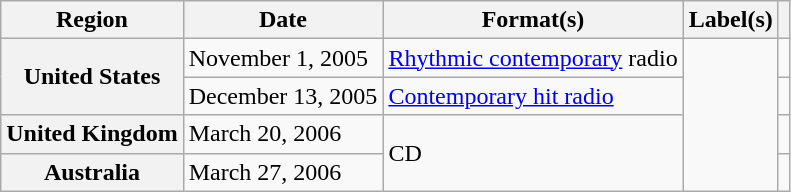<table class="wikitable plainrowheaders">
<tr>
<th scope="col">Region</th>
<th scope="col">Date</th>
<th scope="col">Format(s)</th>
<th scope="col">Label(s)</th>
<th scope="col"></th>
</tr>
<tr>
<th scope="row" rowspan="2">United States</th>
<td>November 1, 2005</td>
<td><a href='#'>Rhythmic contemporary</a> radio</td>
<td rowspan="4"></td>
<td></td>
</tr>
<tr>
<td>December 13, 2005</td>
<td><a href='#'>Contemporary hit radio</a></td>
<td></td>
</tr>
<tr>
<th scope="row">United Kingdom</th>
<td>March 20, 2006</td>
<td rowspan="2">CD</td>
<td></td>
</tr>
<tr>
<th scope="row">Australia</th>
<td>March 27, 2006</td>
<td></td>
</tr>
</table>
